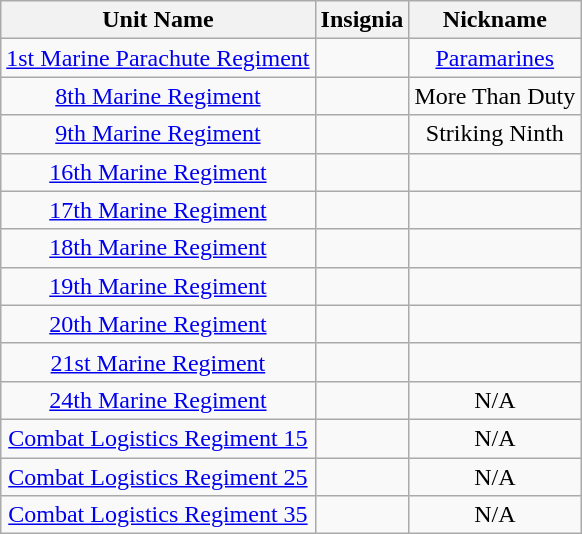<table class="wikitable" style="text-align: center;">
<tr>
<th>Unit Name</th>
<th>Insignia</th>
<th>Nickname</th>
</tr>
<tr>
<td><a href='#'>1st Marine Parachute Regiment</a></td>
<td></td>
<td><a href='#'>Paramarines</a></td>
</tr>
<tr>
<td><a href='#'>8th Marine Regiment</a></td>
<td></td>
<td>More Than Duty</td>
</tr>
<tr>
<td><a href='#'>9th Marine Regiment</a></td>
<td></td>
<td>Striking Ninth</td>
</tr>
<tr>
<td><a href='#'>16th Marine Regiment</a></td>
<td></td>
<td></td>
</tr>
<tr>
<td><a href='#'>17th Marine Regiment</a></td>
<td></td>
<td></td>
</tr>
<tr>
<td><a href='#'>18th Marine Regiment</a></td>
<td></td>
<td></td>
</tr>
<tr>
<td><a href='#'>19th Marine Regiment</a></td>
<td></td>
<td></td>
</tr>
<tr>
<td><a href='#'>20th Marine Regiment</a></td>
<td></td>
<td></td>
</tr>
<tr>
<td><a href='#'>21st Marine Regiment</a></td>
<td></td>
<td></td>
</tr>
<tr>
<td><a href='#'>24th Marine Regiment</a></td>
<td></td>
<td>N/A</td>
</tr>
<tr>
<td><a href='#'>Combat Logistics Regiment 15</a></td>
<td></td>
<td>N/A</td>
</tr>
<tr>
<td><a href='#'>Combat Logistics Regiment 25</a></td>
<td></td>
<td>N/A</td>
</tr>
<tr>
<td><a href='#'>Combat Logistics Regiment 35</a></td>
<td></td>
<td>N/A</td>
</tr>
</table>
